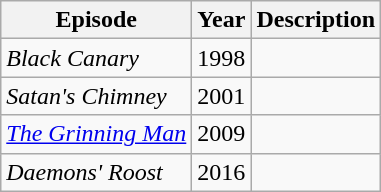<table class="wikitable sortable">
<tr>
<th>Episode</th>
<th>Year</th>
<th>Description</th>
</tr>
<tr>
<td><em>Black Canary</em></td>
<td>1998</td>
<td></td>
</tr>
<tr>
<td><em>Satan's Chimney</em></td>
<td>2001</td>
<td></td>
</tr>
<tr>
<td><em><a href='#'>The Grinning Man</a></em></td>
<td>2009</td>
<td></td>
</tr>
<tr>
<td><em>Daemons' Roost</em></td>
<td>2016</td>
<td></td>
</tr>
</table>
